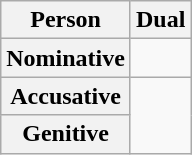<table class="wikitable">
<tr>
<th>Person</th>
<th>Dual</th>
</tr>
<tr>
<th>Nominative</th>
<td> <em></em></td>
</tr>
<tr>
<th>Accusative</th>
<td rowspan=2> <em></em></td>
</tr>
<tr>
<th>Genitive</th>
</tr>
</table>
